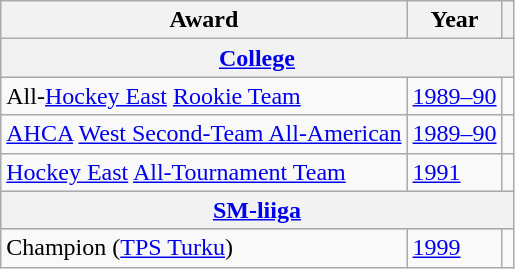<table class="wikitable">
<tr>
<th>Award</th>
<th>Year</th>
<th></th>
</tr>
<tr ALIGN="center" bgcolor="#e0e0e0">
<th colspan="3"><a href='#'>College</a></th>
</tr>
<tr>
<td>All-<a href='#'>Hockey East</a> <a href='#'>Rookie Team</a></td>
<td><a href='#'>1989–90</a></td>
<td></td>
</tr>
<tr>
<td><a href='#'>AHCA</a> <a href='#'>West Second-Team All-American</a></td>
<td><a href='#'>1989–90</a></td>
<td></td>
</tr>
<tr>
<td><a href='#'>Hockey East</a> <a href='#'>All-Tournament Team</a></td>
<td><a href='#'>1991</a></td>
<td></td>
</tr>
<tr ALIGN="center" bgcolor="#e0e0e0">
<th colspan="3"><a href='#'>SM-liiga</a></th>
</tr>
<tr>
<td>Champion (<a href='#'>TPS Turku</a>)</td>
<td><a href='#'>1999</a></td>
<td></td>
</tr>
</table>
